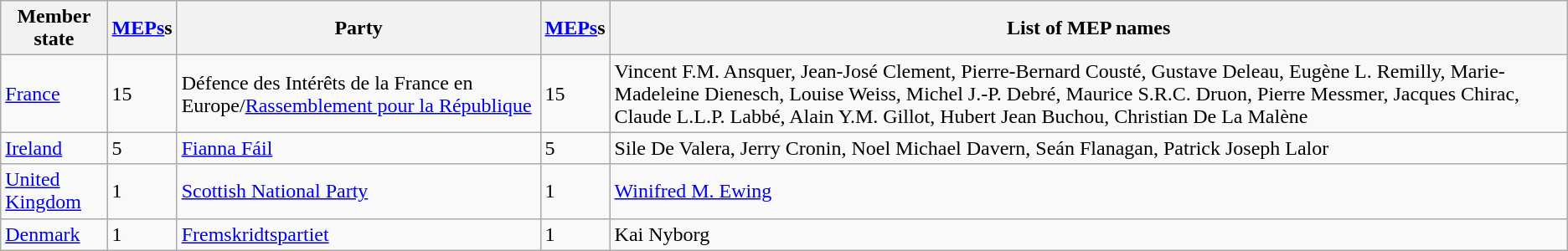<table class="wikitable">
<tr>
<th>Member state</th>
<th><a href='#'>MEPs</a>s</th>
<th>Party</th>
<th><a href='#'>MEPs</a>s</th>
<th>List of MEP names</th>
</tr>
<tr>
<td> <a href='#'>France</a></td>
<td>15</td>
<td>Défence des Intérêts de la France en Europe/<a href='#'>Rassemblement pour la République</a></td>
<td>15</td>
<td>Vincent F.M. Ansquer, Jean-José Clement, Pierre-Bernard Cousté, Gustave Deleau, Eugène L. Remilly, Marie-Madeleine Dienesch, Louise Weiss, Michel J.-P. Debré, Maurice S.R.C. Druon, Pierre Messmer, Jacques Chirac, Claude L.L.P. Labbé, Alain Y.M. Gillot, Hubert Jean Buchou, Christian De La Malène</td>
</tr>
<tr>
<td> <a href='#'>Ireland</a></td>
<td>5</td>
<td><a href='#'>Fianna Fáil</a></td>
<td>5</td>
<td>Sile De Valera, Jerry Cronin, Noel Michael Davern, Seán Flanagan, Patrick Joseph Lalor</td>
</tr>
<tr>
<td> <a href='#'>United Kingdom</a></td>
<td>1</td>
<td><a href='#'>Scottish National Party</a></td>
<td>1</td>
<td><a href='#'>Winifred M. Ewing</a></td>
</tr>
<tr>
<td> <a href='#'>Denmark</a></td>
<td>1</td>
<td><a href='#'>Fremskridtspartiet</a></td>
<td>1</td>
<td>Kai Nyborg</td>
</tr>
</table>
